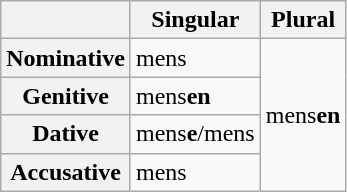<table class="wikitable" style="display: inline-table;">
<tr>
<th></th>
<th>Singular</th>
<th>Plural</th>
</tr>
<tr>
<th>Nominative</th>
<td>mens</td>
<td rowspan="4">mens<strong>en</strong></td>
</tr>
<tr>
<th>Genitive</th>
<td>mens<strong>en</strong></td>
</tr>
<tr>
<th>Dative</th>
<td>mens<strong>e</strong>/mens</td>
</tr>
<tr>
<th>Accusative</th>
<td>mens</td>
</tr>
</table>
